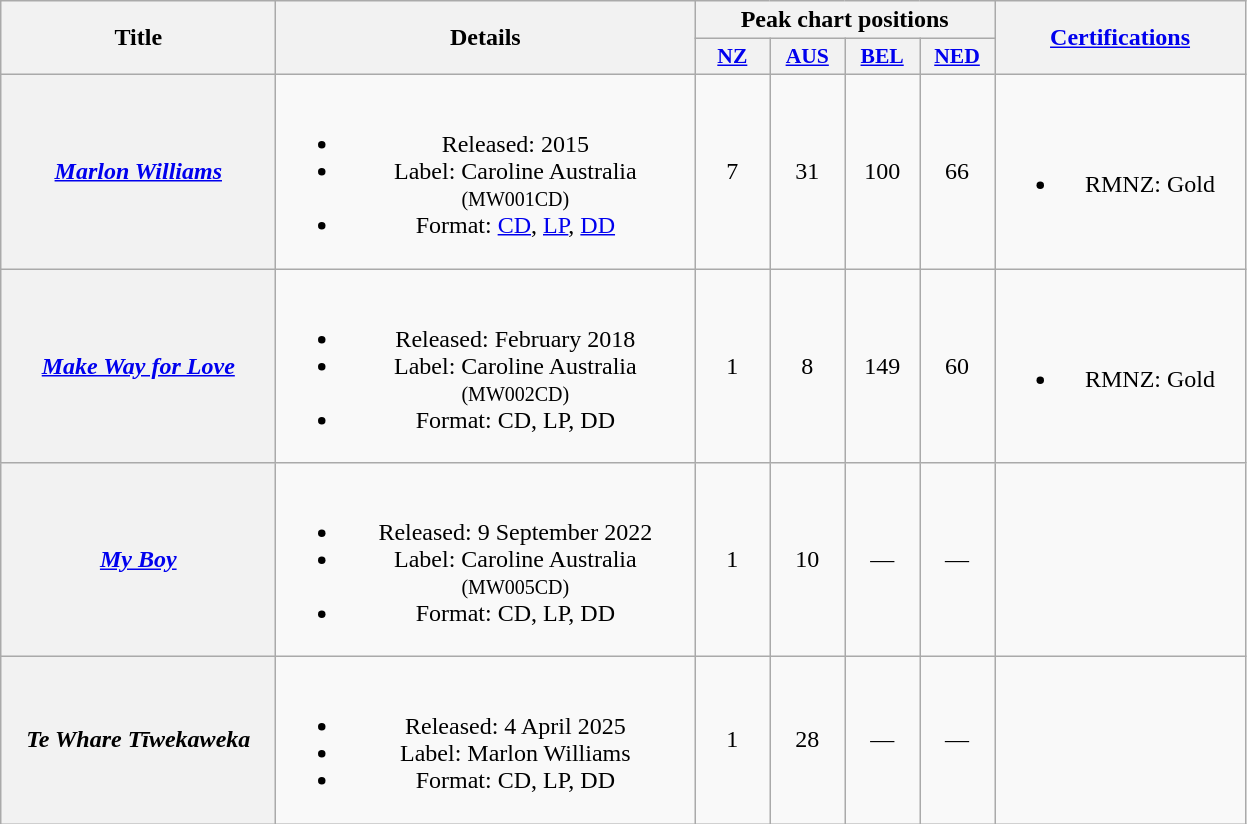<table class="wikitable plainrowheaders" style="text-align:center;" border="1">
<tr>
<th scope="col" rowspan="2" style="width:11em;">Title</th>
<th scope="col" rowspan="2" style="width:17em;">Details</th>
<th scope="col" colspan="4">Peak chart positions</th>
<th scope="col" rowspan="2" style="width:10em;"><a href='#'>Certifications</a></th>
</tr>
<tr>
<th scope="col" style="width:3em;font-size:90%;"><a href='#'>NZ</a><br></th>
<th scope="col" style="width:3em;font-size:90%;"><a href='#'>AUS</a><br></th>
<th scope="col" style="width:3em;font-size:90%;"><a href='#'>BEL</a> <br></th>
<th scope="col" style="width:3em;font-size:90%;"><a href='#'>NED</a><br></th>
</tr>
<tr>
<th scope="row"><em><a href='#'>Marlon Williams</a></em></th>
<td><br><ul><li>Released: 2015</li><li>Label: Caroline Australia <small>(MW001CD)</small></li><li>Format: <a href='#'>CD</a>, <a href='#'>LP</a>, <a href='#'>DD</a></li></ul></td>
<td>7</td>
<td>31</td>
<td>100</td>
<td>66</td>
<td><br><ul><li>RMNZ: Gold</li></ul></td>
</tr>
<tr>
<th scope="row"><em><a href='#'>Make Way for Love</a></em></th>
<td><br><ul><li>Released: February 2018</li><li>Label: Caroline Australia <small>(MW002CD)</small></li><li>Format: CD, LP, DD</li></ul></td>
<td>1</td>
<td>8</td>
<td>149</td>
<td>60</td>
<td><br><ul><li>RMNZ: Gold</li></ul></td>
</tr>
<tr>
<th scope="row"><em><a href='#'>My Boy</a></em></th>
<td><br><ul><li>Released: 9 September 2022</li><li>Label: Caroline Australia <small>(MW005CD)</small></li><li>Format: CD, LP, DD</li></ul></td>
<td>1</td>
<td>10</td>
<td>—</td>
<td>—</td>
<td></td>
</tr>
<tr>
<th scope="row"><em>Te Whare Tīwekaweka</em></th>
<td><br><ul><li>Released: 4 April 2025</li><li>Label: Marlon Williams</li><li>Format: CD, LP, DD</li></ul></td>
<td>1<br></td>
<td>28<br></td>
<td>—</td>
<td>—</td>
<td></td>
</tr>
</table>
